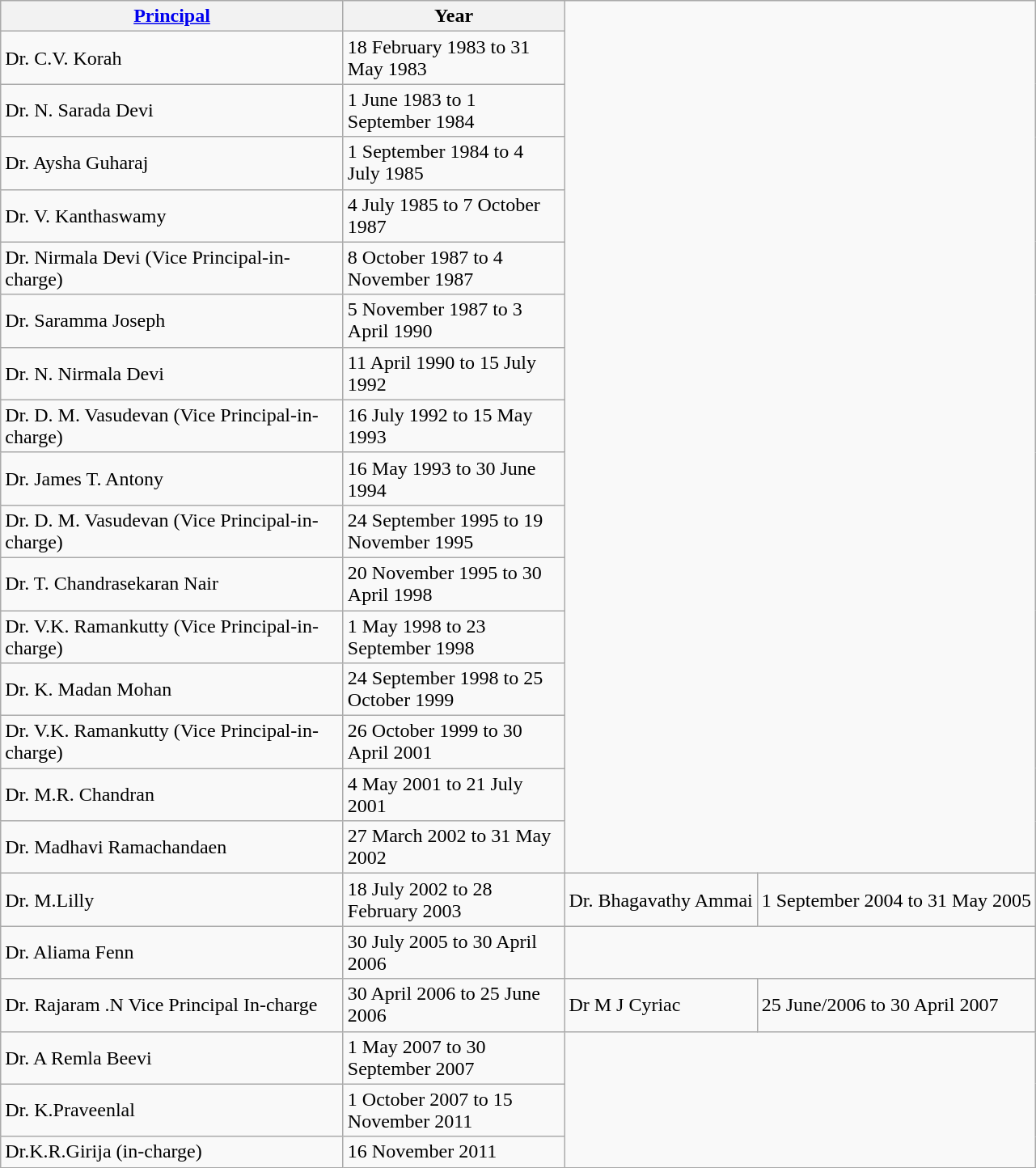<table class="wikitable">
<tr>
<th width=275><a href='#'>Principal</a></th>
<th width=175>Year</th>
</tr>
<tr>
<td>Dr. C.V. Korah</td>
<td>18 February 1983 to 31 May 1983</td>
</tr>
<tr>
<td>Dr. N. Sarada Devi</td>
<td>1 June 1983 to 1 September 1984</td>
</tr>
<tr>
<td>Dr. Aysha Guharaj</td>
<td>1 September 1984 to 4 July 1985</td>
</tr>
<tr>
<td>Dr. V. Kanthaswamy</td>
<td>4 July 1985 to 7 October 1987</td>
</tr>
<tr>
<td>Dr. Nirmala Devi (Vice Principal-in-charge)</td>
<td>8 October 1987 to 4 November 1987</td>
</tr>
<tr>
<td>Dr. Saramma Joseph</td>
<td>5 November 1987 to 3 April 1990</td>
</tr>
<tr>
<td>Dr. N. Nirmala Devi</td>
<td>11 April 1990 to 15 July 1992</td>
</tr>
<tr>
<td>Dr. D. M. Vasudevan (Vice Principal-in-charge)</td>
<td>16 July 1992 to 15 May 1993</td>
</tr>
<tr>
<td>Dr. James T. Antony</td>
<td>16 May 1993 to 30 June 1994</td>
</tr>
<tr>
<td>Dr. D. M. Vasudevan (Vice Principal-in-charge)</td>
<td>24 September 1995 to 19 November 1995</td>
</tr>
<tr>
<td>Dr. T. Chandrasekaran Nair</td>
<td>20 November 1995 to 30 April 1998</td>
</tr>
<tr>
<td>Dr. V.K. Ramankutty (Vice Principal-in-charge)</td>
<td>1 May 1998 to 23 September 1998</td>
</tr>
<tr>
<td>Dr. K. Madan Mohan</td>
<td>24 September 1998 to 25 October 1999</td>
</tr>
<tr>
<td>Dr. V.K. Ramankutty (Vice Principal-in-charge)</td>
<td>26 October 1999 to 30 April 2001</td>
</tr>
<tr>
<td>Dr. M.R. Chandran</td>
<td>4 May 2001 to 21 July 2001</td>
</tr>
<tr>
<td>Dr. Madhavi Ramachandaen</td>
<td>27 March 2002 to 31 May 2002</td>
</tr>
<tr>
<td>Dr. M.Lilly</td>
<td>18 July 2002 to 28 February 2003</td>
<td>Dr. Bhagavathy Ammai</td>
<td>1 September 2004 to 31 May 2005</td>
</tr>
<tr>
<td>Dr. Aliama Fenn</td>
<td>30 July 2005 to 30 April 2006</td>
</tr>
<tr>
<td>Dr. Rajaram .N  Vice Principal In-charge</td>
<td>30 April 2006 to 25 June 2006</td>
<td>Dr M J Cyriac</td>
<td>25 June/2006 to 30 April 2007</td>
</tr>
<tr>
<td>Dr. A Remla Beevi</td>
<td>1 May 2007 to 30 September 2007</td>
</tr>
<tr>
<td>Dr. K.Praveenlal</td>
<td>1 October 2007 to 15 November 2011</td>
</tr>
<tr>
<td>Dr.K.R.Girija (in-charge)</td>
<td>16 November 2011</td>
</tr>
</table>
